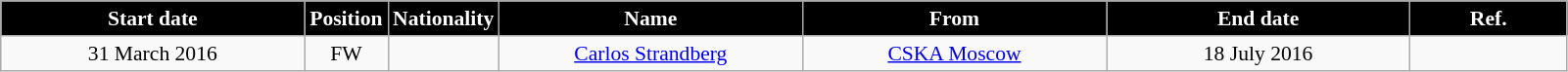<table class="wikitable"  style="text-align:center; font-size:90%; ">
<tr>
<th style="background:#000000; color:white; width:200px;">Start date</th>
<th style="background:#000000; color:white; width:50px;">Position</th>
<th style="background:#000000; color:white; width:50px;">Nationality</th>
<th style="background:#000000; color:white; width:200px;">Name</th>
<th style="background:#000000; color:white; width:200px;">From</th>
<th style="background:#000000; color:white; width:200px;">End date</th>
<th style="background:#000000; color:white; width:100px;">Ref.</th>
</tr>
<tr>
<td>31 March 2016</td>
<td>FW</td>
<td></td>
<td><a href='#'>Carlos Strandberg</a></td>
<td><a href='#'>CSKA Moscow</a></td>
<td>18 July 2016</td>
<td></td>
</tr>
</table>
